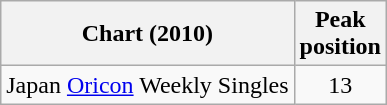<table class="wikitable">
<tr>
<th>Chart (2010)</th>
<th>Peak<br>position</th>
</tr>
<tr>
<td>Japan <a href='#'>Oricon</a> Weekly Singles</td>
<td align="center">13</td>
</tr>
</table>
